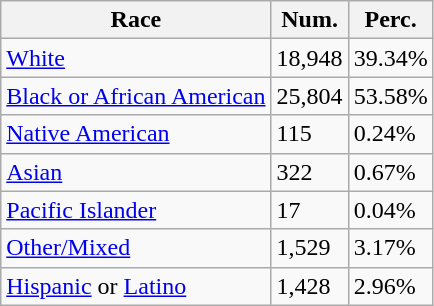<table class="wikitable">
<tr>
<th>Race</th>
<th>Num.</th>
<th>Perc.</th>
</tr>
<tr>
<td><a href='#'>White</a></td>
<td>18,948</td>
<td>39.34%</td>
</tr>
<tr>
<td><a href='#'>Black or African American</a></td>
<td>25,804</td>
<td>53.58%</td>
</tr>
<tr>
<td><a href='#'>Native American</a></td>
<td>115</td>
<td>0.24%</td>
</tr>
<tr>
<td><a href='#'>Asian</a></td>
<td>322</td>
<td>0.67%</td>
</tr>
<tr>
<td><a href='#'>Pacific Islander</a></td>
<td>17</td>
<td>0.04%</td>
</tr>
<tr>
<td><a href='#'>Other/Mixed</a></td>
<td>1,529</td>
<td>3.17%</td>
</tr>
<tr>
<td><a href='#'>Hispanic</a> or <a href='#'>Latino</a></td>
<td>1,428</td>
<td>2.96%</td>
</tr>
</table>
